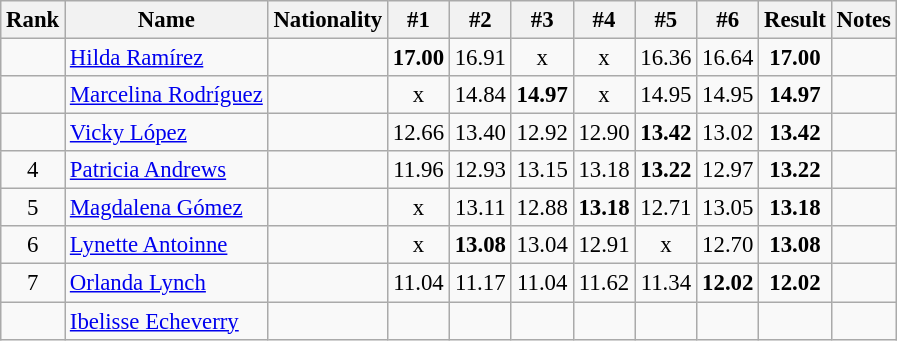<table class="wikitable sortable" style="text-align:center;font-size:95%">
<tr>
<th>Rank</th>
<th>Name</th>
<th>Nationality</th>
<th>#1</th>
<th>#2</th>
<th>#3</th>
<th>#4</th>
<th>#5</th>
<th>#6</th>
<th>Result</th>
<th>Notes</th>
</tr>
<tr>
<td></td>
<td align=left><a href='#'>Hilda Ramírez</a></td>
<td align=left></td>
<td><strong>17.00</strong></td>
<td>16.91</td>
<td>x</td>
<td>x</td>
<td>16.36</td>
<td>16.64</td>
<td><strong>17.00</strong></td>
<td></td>
</tr>
<tr>
<td></td>
<td align=left><a href='#'>Marcelina Rodríguez</a></td>
<td align=left></td>
<td>x</td>
<td>14.84</td>
<td><strong>14.97</strong></td>
<td>x</td>
<td>14.95</td>
<td>14.95</td>
<td><strong>14.97</strong></td>
<td></td>
</tr>
<tr>
<td></td>
<td align=left><a href='#'>Vicky López</a></td>
<td align=left></td>
<td>12.66</td>
<td>13.40</td>
<td>12.92</td>
<td>12.90</td>
<td><strong>13.42</strong></td>
<td>13.02</td>
<td><strong>13.42</strong></td>
<td></td>
</tr>
<tr>
<td>4</td>
<td align=left><a href='#'>Patricia Andrews</a></td>
<td align=left></td>
<td>11.96</td>
<td>12.93</td>
<td>13.15</td>
<td>13.18</td>
<td><strong>13.22</strong></td>
<td>12.97</td>
<td><strong>13.22</strong></td>
<td></td>
</tr>
<tr>
<td>5</td>
<td align=left><a href='#'>Magdalena Gómez</a></td>
<td align=left></td>
<td>x</td>
<td>13.11</td>
<td>12.88</td>
<td><strong>13.18</strong></td>
<td>12.71</td>
<td>13.05</td>
<td><strong>13.18</strong></td>
<td></td>
</tr>
<tr>
<td>6</td>
<td align=left><a href='#'>Lynette Antoinne</a></td>
<td align=left></td>
<td>x</td>
<td><strong>13.08</strong></td>
<td>13.04</td>
<td>12.91</td>
<td>x</td>
<td>12.70</td>
<td><strong>13.08</strong></td>
<td></td>
</tr>
<tr>
<td>7</td>
<td align=left><a href='#'>Orlanda Lynch</a></td>
<td align=left></td>
<td>11.04</td>
<td>11.17</td>
<td>11.04</td>
<td>11.62</td>
<td>11.34</td>
<td><strong>12.02</strong></td>
<td><strong>12.02</strong></td>
<td></td>
</tr>
<tr>
<td></td>
<td align=left><a href='#'>Ibelisse Echeverry</a></td>
<td align=left></td>
<td></td>
<td></td>
<td></td>
<td></td>
<td></td>
<td></td>
<td></td>
<td></td>
</tr>
</table>
